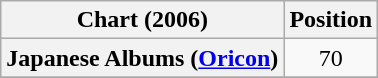<table class="wikitable plainrowheaders">
<tr>
<th>Chart (2006)</th>
<th>Position</th>
</tr>
<tr>
<th scope="row">Japanese Albums (<a href='#'>Oricon</a>)</th>
<td style="text-align:center;">70</td>
</tr>
<tr>
</tr>
</table>
